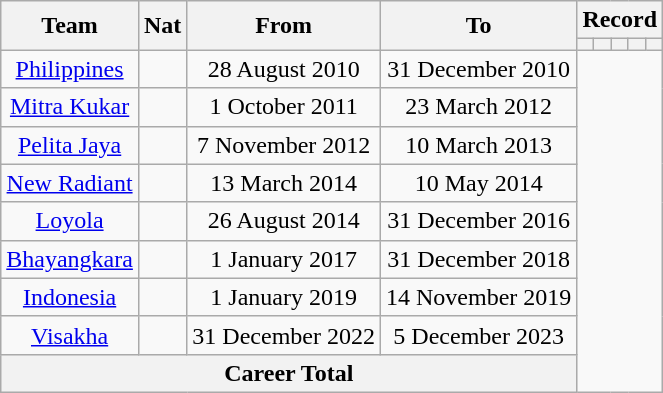<table class="wikitable" style="text-align:center">
<tr>
<th rowspan="2">Team</th>
<th rowspan="2">Nat</th>
<th rowspan="2">From</th>
<th rowspan="2">To</th>
<th colspan="5">Record</th>
</tr>
<tr>
<th></th>
<th></th>
<th></th>
<th></th>
<th></th>
</tr>
<tr>
<td><a href='#'>Philippines</a></td>
<td></td>
<td>28 August 2010</td>
<td>31 December 2010<br></td>
</tr>
<tr>
<td><a href='#'>Mitra Kukar</a></td>
<td></td>
<td>1 October 2011</td>
<td>23 March 2012<br></td>
</tr>
<tr>
<td><a href='#'>Pelita Jaya</a></td>
<td></td>
<td>7 November 2012</td>
<td>10 March 2013<br></td>
</tr>
<tr>
<td><a href='#'>New Radiant</a></td>
<td></td>
<td>13 March 2014</td>
<td>10 May 2014<br></td>
</tr>
<tr>
<td><a href='#'>Loyola</a></td>
<td></td>
<td>26 August 2014</td>
<td>31 December 2016<br></td>
</tr>
<tr>
<td><a href='#'>Bhayangkara</a></td>
<td></td>
<td>1 January 2017</td>
<td>31 December 2018<br></td>
</tr>
<tr>
<td><a href='#'>Indonesia</a></td>
<td></td>
<td>1 January 2019</td>
<td>14 November 2019<br></td>
</tr>
<tr>
<td><a href='#'>Visakha</a></td>
<td></td>
<td>31 December 2022</td>
<td>5 December 2023<br></td>
</tr>
<tr>
<th colspan="4">Career Total<br></th>
</tr>
</table>
